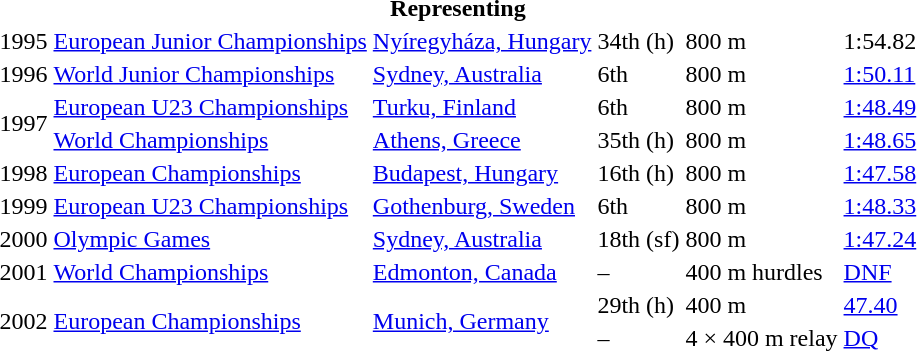<table>
<tr>
<th colspan="6">Representing </th>
</tr>
<tr>
<td>1995</td>
<td><a href='#'>European Junior Championships</a></td>
<td><a href='#'>Nyíregyháza, Hungary</a></td>
<td>34th (h)</td>
<td>800 m</td>
<td>1:54.82</td>
</tr>
<tr>
<td>1996</td>
<td><a href='#'>World Junior Championships</a></td>
<td><a href='#'>Sydney, Australia</a></td>
<td>6th</td>
<td>800 m</td>
<td><a href='#'>1:50.11</a></td>
</tr>
<tr>
<td rowspan=2>1997</td>
<td><a href='#'>European U23 Championships</a></td>
<td><a href='#'>Turku, Finland</a></td>
<td>6th</td>
<td>800 m</td>
<td><a href='#'>1:48.49</a></td>
</tr>
<tr>
<td><a href='#'>World Championships</a></td>
<td><a href='#'>Athens, Greece</a></td>
<td>35th (h)</td>
<td>800 m</td>
<td><a href='#'>1:48.65</a></td>
</tr>
<tr>
<td>1998</td>
<td><a href='#'>European Championships</a></td>
<td><a href='#'>Budapest, Hungary</a></td>
<td>16th (h)</td>
<td>800 m</td>
<td><a href='#'>1:47.58</a></td>
</tr>
<tr>
<td>1999</td>
<td><a href='#'>European U23 Championships</a></td>
<td><a href='#'>Gothenburg, Sweden</a></td>
<td>6th</td>
<td>800 m</td>
<td><a href='#'>1:48.33</a></td>
</tr>
<tr>
<td>2000</td>
<td><a href='#'>Olympic Games</a></td>
<td><a href='#'>Sydney, Australia</a></td>
<td>18th (sf)</td>
<td>800 m</td>
<td><a href='#'>1:47.24</a></td>
</tr>
<tr>
<td>2001</td>
<td><a href='#'>World Championships</a></td>
<td><a href='#'>Edmonton, Canada</a></td>
<td>–</td>
<td>400 m hurdles</td>
<td><a href='#'>DNF</a></td>
</tr>
<tr>
<td rowspan=2>2002</td>
<td rowspan=2><a href='#'>European Championships</a></td>
<td rowspan=2><a href='#'>Munich, Germany</a></td>
<td>29th (h)</td>
<td>400 m</td>
<td><a href='#'>47.40</a></td>
</tr>
<tr>
<td>–</td>
<td>4 × 400 m relay</td>
<td><a href='#'>DQ</a></td>
</tr>
</table>
